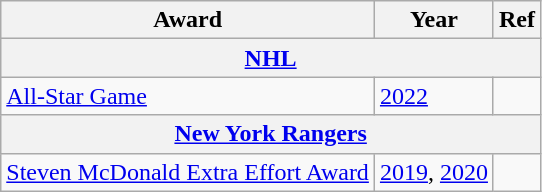<table class="wikitable">
<tr>
<th>Award</th>
<th>Year</th>
<th>Ref</th>
</tr>
<tr>
<th colspan="3"><a href='#'>NHL</a></th>
</tr>
<tr>
<td><a href='#'>All-Star Game</a></td>
<td><a href='#'>2022</a></td>
<td></td>
</tr>
<tr>
<th colspan="3"><a href='#'>New York Rangers</a></th>
</tr>
<tr>
<td><a href='#'>Steven McDonald Extra Effort Award</a></td>
<td><a href='#'>2019</a>, <a href='#'>2020</a></td>
<td></td>
</tr>
</table>
